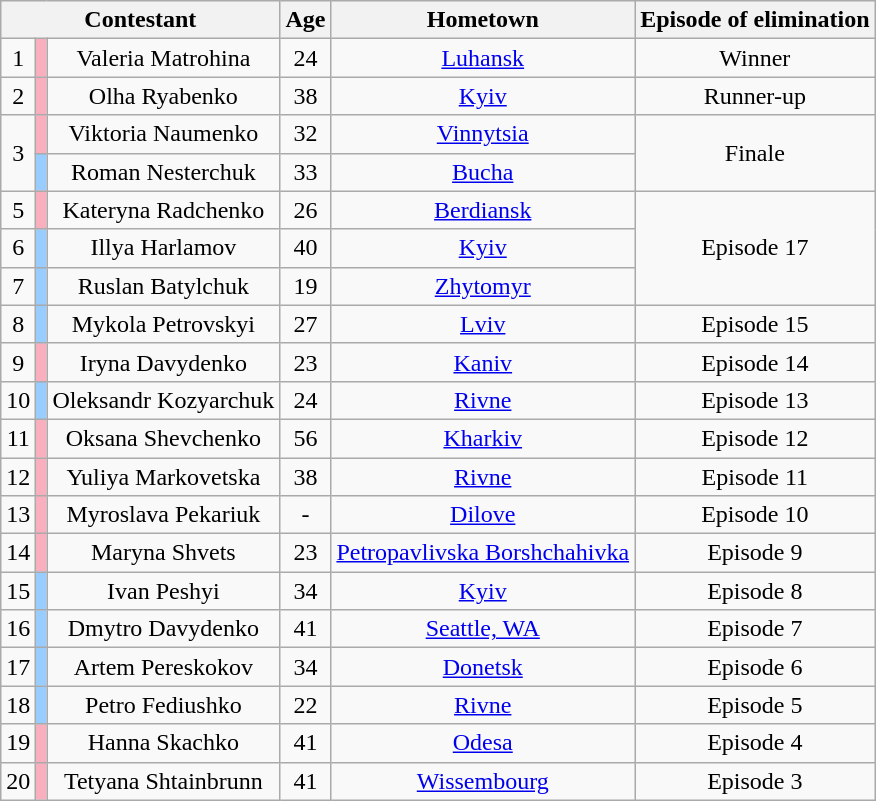<table class="wikitable" style="text-align:center" style="width:80%;">
<tr>
<th colspan="3">Contestant</th>
<th>Age</th>
<th>Hometown</th>
<th>Episode of elimination</th>
</tr>
<tr>
<td>1</td>
<td style="background:#faafbe"></td>
<td>Valeria Matrohina</td>
<td>24</td>
<td><a href='#'>Luhansk</a></td>
<td>Winner</td>
</tr>
<tr>
<td>2</td>
<td style="background:#faafbe"></td>
<td>Olha Ryabenko</td>
<td>38</td>
<td><a href='#'>Kyiv</a></td>
<td>Runner-up</td>
</tr>
<tr>
<td rowspan="2">3</td>
<td style="background:#faafbe"></td>
<td>Viktoria Naumenko</td>
<td>32</td>
<td><a href='#'>Vinnytsia</a></td>
<td rowspan="2">Finale</td>
</tr>
<tr>
<td style="background:#9cf;"></td>
<td>Roman Nesterchuk</td>
<td>33</td>
<td><a href='#'>Bucha</a></td>
</tr>
<tr>
<td>5</td>
<td style="background:#faafbe"></td>
<td>Kateryna Radchenko</td>
<td>26</td>
<td><a href='#'>Berdiansk</a></td>
<td rowspan="3">Episode 17</td>
</tr>
<tr>
<td>6</td>
<td style="background:#9cf;"></td>
<td>Illya Harlamov</td>
<td>40</td>
<td><a href='#'>Kyiv</a></td>
</tr>
<tr>
<td>7</td>
<td style="background:#9cf;"></td>
<td>Ruslan Batylchuk</td>
<td>19</td>
<td><a href='#'>Zhytomyr</a></td>
</tr>
<tr>
<td>8</td>
<td style="background:#9cf;"></td>
<td>Mykola Petrovskyi</td>
<td>27</td>
<td><a href='#'>Lviv</a></td>
<td>Episode 15</td>
</tr>
<tr>
<td>9</td>
<td style="background:#faafbe"></td>
<td>Iryna Davydenko</td>
<td>23</td>
<td><a href='#'>Kaniv</a></td>
<td>Episode 14</td>
</tr>
<tr>
<td>10</td>
<td style="background:#9cf;"></td>
<td>Oleksandr Kozyarchuk</td>
<td>24</td>
<td><a href='#'>Rivne</a></td>
<td>Episode 13</td>
</tr>
<tr>
<td>11</td>
<td style="background:#faafbe"></td>
<td>Oksana Shevchenko</td>
<td>56</td>
<td><a href='#'>Kharkiv</a></td>
<td>Episode 12</td>
</tr>
<tr>
<td>12</td>
<td style="background:#faafbe"></td>
<td>Yuliya Markovetska</td>
<td>38</td>
<td><a href='#'>Rivne</a></td>
<td>Episode 11</td>
</tr>
<tr>
<td>13</td>
<td style="background:#faafbe"></td>
<td>Myroslava Pekariuk</td>
<td>-</td>
<td><a href='#'>Dilove</a></td>
<td>Episode 10</td>
</tr>
<tr>
<td>14</td>
<td style="background:#faafbe"></td>
<td>Maryna Shvets</td>
<td>23</td>
<td><a href='#'>Petropavlivska Borshchahivka</a></td>
<td>Episode 9</td>
</tr>
<tr>
<td>15</td>
<td style="background:#9cf;"></td>
<td>Ivan Peshyi</td>
<td>34</td>
<td><a href='#'>Kyiv</a></td>
<td>Episode 8</td>
</tr>
<tr>
<td>16</td>
<td style="background:#9cf;"></td>
<td>Dmytro Davydenko</td>
<td>41</td>
<td><a href='#'>Seattle, WA</a></td>
<td>Episode 7</td>
</tr>
<tr>
<td>17</td>
<td style="background:#9cf;"></td>
<td>Artem Pereskokov</td>
<td>34</td>
<td><a href='#'>Donetsk</a></td>
<td>Episode 6</td>
</tr>
<tr>
<td>18</td>
<td style="background:#9cf;"></td>
<td>Petro Fediushko</td>
<td>22</td>
<td><a href='#'>Rivne</a></td>
<td>Episode 5</td>
</tr>
<tr>
<td>19</td>
<td style="background:#faafbe"></td>
<td>Hanna Skachko</td>
<td>41</td>
<td><a href='#'>Odesa</a></td>
<td>Episode 4</td>
</tr>
<tr>
<td>20</td>
<td style="background:#faafbe"></td>
<td>Tetyana Shtainbrunn</td>
<td>41</td>
<td><a href='#'>Wissembourg</a></td>
<td>Episode 3</td>
</tr>
</table>
